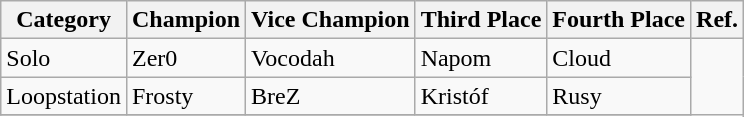<table class="wikitable" style="text-align: left">
<tr>
<th>Category</th>
<th>Champion</th>
<th>Vice Champion</th>
<th>Third Place</th>
<th>Fourth Place</th>
<th>Ref.</th>
</tr>
<tr>
<td>Solo</td>
<td> Zer0</td>
<td> Vocodah</td>
<td> Napom</td>
<td> Cloud</td>
</tr>
<tr>
<td>Loopstation</td>
<td> Frosty</td>
<td> BreZ</td>
<td> Kristóf</td>
<td> Rusy</td>
</tr>
<tr>
</tr>
</table>
